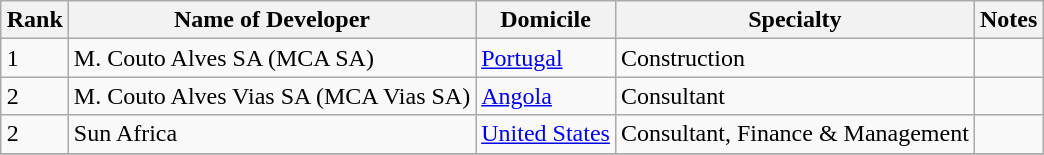<table class="wikitable sortable" style="margin: 0.5em auto">
<tr>
<th>Rank</th>
<th>Name of Developer</th>
<th>Domicile</th>
<th>Specialty</th>
<th>Notes</th>
</tr>
<tr>
<td>1</td>
<td>M. Couto Alves SA (MCA SA)</td>
<td><a href='#'>Portugal</a></td>
<td>Construction</td>
<td></td>
</tr>
<tr>
<td>2</td>
<td>M. Couto Alves Vias SA (MCA Vias SA)</td>
<td><a href='#'>Angola</a></td>
<td>Consultant</td>
<td></td>
</tr>
<tr>
<td>2</td>
<td>Sun Africa</td>
<td><a href='#'>United States</a></td>
<td>Consultant, Finance & Management</td>
<td></td>
</tr>
<tr>
</tr>
</table>
